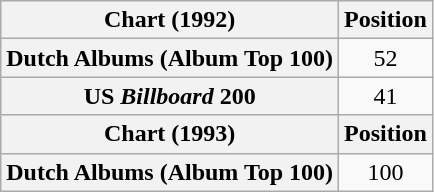<table class="wikitable plainrowheaders" style="text-align:center">
<tr>
<th scope="col">Chart (1992)</th>
<th scope="col">Position</th>
</tr>
<tr>
<th scope="row">Dutch Albums (Album Top 100)</th>
<td>52</td>
</tr>
<tr>
<th scope="row">US <em>Billboard</em> 200</th>
<td>41</td>
</tr>
<tr>
<th scope="col">Chart (1993)</th>
<th scope="col">Position</th>
</tr>
<tr>
<th scope="row">Dutch Albums (Album Top 100)</th>
<td>100</td>
</tr>
</table>
